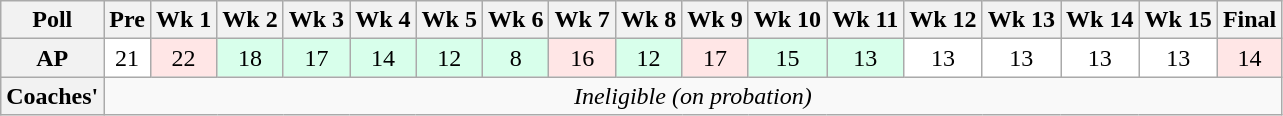<table class="wikitable" style="white-space:nowrap;">
<tr>
<th>Poll</th>
<th>Pre</th>
<th>Wk 1</th>
<th>Wk 2</th>
<th>Wk 3</th>
<th>Wk 4</th>
<th>Wk 5</th>
<th>Wk 6</th>
<th>Wk 7</th>
<th>Wk 8</th>
<th>Wk 9</th>
<th>Wk 10</th>
<th>Wk 11</th>
<th>Wk 12</th>
<th>Wk 13</th>
<th>Wk 14</th>
<th>Wk 15</th>
<th>Final</th>
</tr>
<tr style="text-align:center;">
<th>AP</th>
<td style="background:#FFF;">21</td>
<td style="background:#FFE6E6;">22</td>
<td style="background:#D8FFEB;">18</td>
<td style="background:#D8FFEB;">17</td>
<td style="background:#D8FFEB;">14</td>
<td style="background:#D8FFEB;">12</td>
<td style="background:#D8FFEB;">8</td>
<td style="background:#FFE6E6;">16</td>
<td style="background:#D8FFEB;">12</td>
<td style="background:#FFE6E6;">17</td>
<td style="background:#D8FFEB;">15</td>
<td style="background:#D8FFEB;">13</td>
<td style="background:#FFF;">13</td>
<td style="background:#FFF;">13</td>
<td style="background:#FFF;">13</td>
<td style="background:#FFF;">13</td>
<td style="background:#FFE6E6;">14</td>
</tr>
<tr style="text-align:center;">
<th>Coaches'</th>
<td colspan="17"><em>Ineligible (on probation)</em></td>
</tr>
</table>
